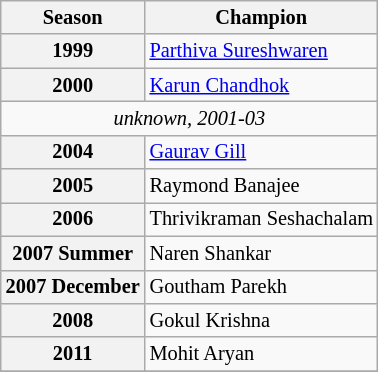<table class="wikitable" style="font-size:85%;">
<tr>
<th>Season</th>
<th>Champion</th>
</tr>
<tr>
<th>1999</th>
<td> <a href='#'>Parthiva Sureshwaren</a></td>
</tr>
<tr>
<th>2000</th>
<td> <a href='#'>Karun Chandhok</a></td>
</tr>
<tr>
<td colspan=2 align=center><em>unknown, 2001-03</em></td>
</tr>
<tr>
<th>2004</th>
<td> <a href='#'>Gaurav Gill</a></td>
</tr>
<tr>
<th>2005</th>
<td> Raymond Banajee</td>
</tr>
<tr>
<th>2006</th>
<td> Thrivikraman Seshachalam</td>
</tr>
<tr>
<th>2007 Summer</th>
<td> Naren Shankar</td>
</tr>
<tr>
<th>2007 December</th>
<td> Goutham Parekh</td>
</tr>
<tr>
<th>2008</th>
<td> Gokul Krishna</td>
</tr>
<tr 2009 Vikash Anand>
<th>2011</th>
<td> Mohit Aryan</td>
</tr>
<tr>
</tr>
</table>
